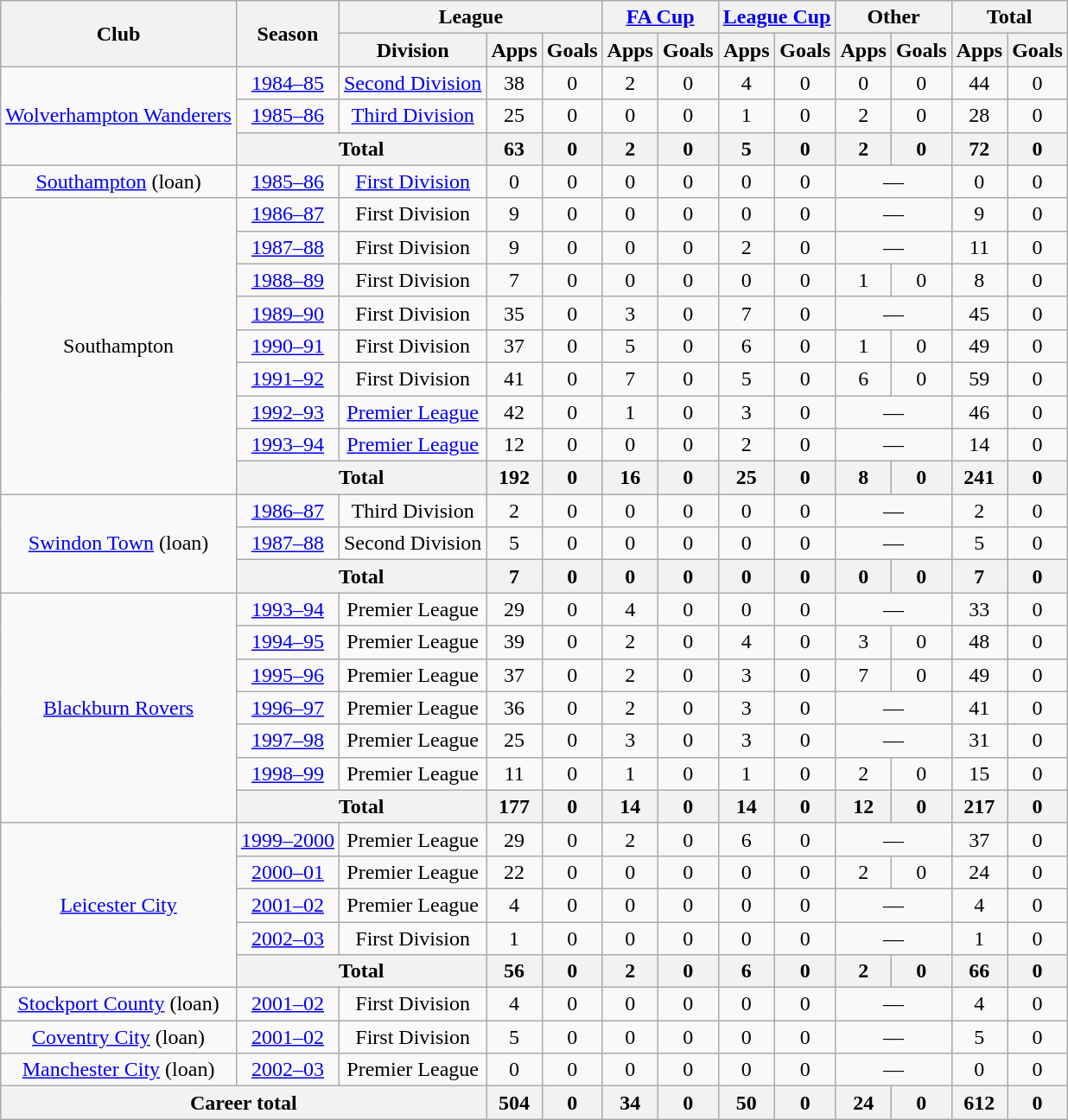<table class=wikitable style=text-align:center>
<tr>
<th rowspan="2">Club</th>
<th rowspan="2">Season</th>
<th colspan="3">League</th>
<th colspan="2"><a href='#'>FA Cup</a></th>
<th colspan="2"><a href='#'>League Cup</a></th>
<th colspan="2">Other</th>
<th colspan="2">Total</th>
</tr>
<tr>
<th>Division</th>
<th>Apps</th>
<th>Goals</th>
<th>Apps</th>
<th>Goals</th>
<th>Apps</th>
<th>Goals</th>
<th>Apps</th>
<th>Goals</th>
<th>Apps</th>
<th>Goals</th>
</tr>
<tr>
<td rowspan="3"><a href='#'>Wolverhampton Wanderers</a></td>
<td><a href='#'>1984–85</a></td>
<td><a href='#'>Second Division</a></td>
<td>38</td>
<td>0</td>
<td>2</td>
<td>0</td>
<td>4</td>
<td>0</td>
<td>0</td>
<td>0</td>
<td>44</td>
<td>0</td>
</tr>
<tr>
<td><a href='#'>1985–86</a></td>
<td><a href='#'>Third Division</a></td>
<td>25</td>
<td>0</td>
<td>0</td>
<td>0</td>
<td>1</td>
<td>0</td>
<td>2</td>
<td>0</td>
<td>28</td>
<td>0</td>
</tr>
<tr>
<th colspan="2">Total</th>
<th>63</th>
<th>0</th>
<th>2</th>
<th>0</th>
<th>5</th>
<th>0</th>
<th>2</th>
<th>0</th>
<th>72</th>
<th>0</th>
</tr>
<tr>
<td><a href='#'>Southampton</a> (loan)</td>
<td><a href='#'>1985–86</a></td>
<td><a href='#'>First Division</a></td>
<td>0</td>
<td>0</td>
<td>0</td>
<td>0</td>
<td>0</td>
<td>0</td>
<td colspan="2">—</td>
<td>0</td>
<td>0</td>
</tr>
<tr>
<td rowspan="9">Southampton</td>
<td><a href='#'>1986–87</a></td>
<td>First Division</td>
<td>9</td>
<td>0</td>
<td>0</td>
<td>0</td>
<td>0</td>
<td>0</td>
<td colspan="2">—</td>
<td>9</td>
<td>0</td>
</tr>
<tr>
<td><a href='#'>1987–88</a></td>
<td>First Division</td>
<td>9</td>
<td>0</td>
<td>0</td>
<td>0</td>
<td>2</td>
<td>0</td>
<td colspan="2">—</td>
<td>11</td>
<td>0</td>
</tr>
<tr>
<td><a href='#'>1988–89</a></td>
<td>First Division</td>
<td>7</td>
<td>0</td>
<td>0</td>
<td>0</td>
<td>0</td>
<td>0</td>
<td>1</td>
<td>0</td>
<td>8</td>
<td>0</td>
</tr>
<tr>
<td><a href='#'>1989–90</a></td>
<td>First Division</td>
<td>35</td>
<td>0</td>
<td>3</td>
<td>0</td>
<td>7</td>
<td>0</td>
<td colspan="2">—</td>
<td>45</td>
<td>0</td>
</tr>
<tr>
<td><a href='#'>1990–91</a></td>
<td>First Division</td>
<td>37</td>
<td>0</td>
<td>5</td>
<td>0</td>
<td>6</td>
<td>0</td>
<td>1</td>
<td>0</td>
<td>49</td>
<td>0</td>
</tr>
<tr>
<td><a href='#'>1991–92</a></td>
<td>First Division</td>
<td>41</td>
<td>0</td>
<td>7</td>
<td>0</td>
<td>5</td>
<td>0</td>
<td>6</td>
<td>0</td>
<td>59</td>
<td>0</td>
</tr>
<tr>
<td><a href='#'>1992–93</a></td>
<td><a href='#'>Premier League</a></td>
<td>42</td>
<td>0</td>
<td>1</td>
<td>0</td>
<td>3</td>
<td>0</td>
<td colspan="2">—</td>
<td>46</td>
<td>0</td>
</tr>
<tr>
<td><a href='#'>1993–94</a></td>
<td><a href='#'>Premier League</a></td>
<td>12</td>
<td>0</td>
<td>0</td>
<td>0</td>
<td>2</td>
<td>0</td>
<td colspan="2">—</td>
<td>14</td>
<td>0</td>
</tr>
<tr>
<th colspan="2">Total</th>
<th>192</th>
<th>0</th>
<th>16</th>
<th>0</th>
<th>25</th>
<th>0</th>
<th>8</th>
<th>0</th>
<th>241</th>
<th>0</th>
</tr>
<tr>
<td rowspan="3"><a href='#'>Swindon Town</a> (loan)</td>
<td><a href='#'>1986–87</a></td>
<td>Third Division</td>
<td>2</td>
<td>0</td>
<td>0</td>
<td>0</td>
<td>0</td>
<td>0</td>
<td colspan="2">—</td>
<td>2</td>
<td>0</td>
</tr>
<tr>
<td><a href='#'>1987–88</a></td>
<td>Second Division</td>
<td>5</td>
<td>0</td>
<td>0</td>
<td>0</td>
<td>0</td>
<td>0</td>
<td colspan="2">—</td>
<td>5</td>
<td>0</td>
</tr>
<tr>
<th colspan="2">Total</th>
<th>7</th>
<th>0</th>
<th>0</th>
<th>0</th>
<th>0</th>
<th>0</th>
<th>0</th>
<th>0</th>
<th>7</th>
<th>0</th>
</tr>
<tr>
<td rowspan="7"><a href='#'>Blackburn Rovers</a></td>
<td><a href='#'>1993–94</a></td>
<td>Premier League</td>
<td>29</td>
<td>0</td>
<td>4</td>
<td>0</td>
<td>0</td>
<td>0</td>
<td colspan="2">—</td>
<td>33</td>
<td>0</td>
</tr>
<tr>
<td><a href='#'>1994–95</a></td>
<td>Premier League</td>
<td>39</td>
<td>0</td>
<td>2</td>
<td>0</td>
<td>4</td>
<td>0</td>
<td>3</td>
<td>0</td>
<td>48</td>
<td>0</td>
</tr>
<tr>
<td><a href='#'>1995–96</a></td>
<td>Premier League</td>
<td>37</td>
<td>0</td>
<td>2</td>
<td>0</td>
<td>3</td>
<td>0</td>
<td>7</td>
<td>0</td>
<td>49</td>
<td>0</td>
</tr>
<tr>
<td><a href='#'>1996–97</a></td>
<td>Premier League</td>
<td>36</td>
<td>0</td>
<td>2</td>
<td>0</td>
<td>3</td>
<td>0</td>
<td colspan="2">—</td>
<td>41</td>
<td>0</td>
</tr>
<tr>
<td><a href='#'>1997–98</a></td>
<td>Premier League</td>
<td>25</td>
<td>0</td>
<td>3</td>
<td>0</td>
<td>3</td>
<td>0</td>
<td colspan="2">—</td>
<td>31</td>
<td>0</td>
</tr>
<tr>
<td><a href='#'>1998–99</a></td>
<td>Premier League</td>
<td>11</td>
<td>0</td>
<td>1</td>
<td>0</td>
<td>1</td>
<td>0</td>
<td>2</td>
<td>0</td>
<td>15</td>
<td>0</td>
</tr>
<tr>
<th colspan="2">Total</th>
<th>177</th>
<th>0</th>
<th>14</th>
<th>0</th>
<th>14</th>
<th>0</th>
<th>12</th>
<th>0</th>
<th>217</th>
<th>0</th>
</tr>
<tr>
<td rowspan="5"><a href='#'>Leicester City</a></td>
<td><a href='#'>1999–2000</a></td>
<td>Premier League</td>
<td>29</td>
<td>0</td>
<td>2</td>
<td>0</td>
<td>6</td>
<td>0</td>
<td colspan="2">—</td>
<td>37</td>
<td>0</td>
</tr>
<tr>
<td><a href='#'>2000–01</a></td>
<td>Premier League</td>
<td>22</td>
<td>0</td>
<td>0</td>
<td>0</td>
<td>0</td>
<td>0</td>
<td>2</td>
<td>0</td>
<td>24</td>
<td>0</td>
</tr>
<tr>
<td><a href='#'>2001–02</a></td>
<td>Premier League</td>
<td>4</td>
<td>0</td>
<td>0</td>
<td>0</td>
<td>0</td>
<td>0</td>
<td colspan="2">—</td>
<td>4</td>
<td>0</td>
</tr>
<tr>
<td><a href='#'>2002–03</a></td>
<td>First Division</td>
<td>1</td>
<td>0</td>
<td>0</td>
<td>0</td>
<td>0</td>
<td>0</td>
<td colspan="2">—</td>
<td>1</td>
<td>0</td>
</tr>
<tr>
<th colspan="2">Total</th>
<th>56</th>
<th>0</th>
<th>2</th>
<th>0</th>
<th>6</th>
<th>0</th>
<th>2</th>
<th>0</th>
<th>66</th>
<th>0</th>
</tr>
<tr>
<td><a href='#'>Stockport County</a> (loan)</td>
<td><a href='#'>2001–02</a></td>
<td>First Division</td>
<td>4</td>
<td>0</td>
<td>0</td>
<td>0</td>
<td>0</td>
<td>0</td>
<td colspan="2">—</td>
<td>4</td>
<td>0</td>
</tr>
<tr>
<td><a href='#'>Coventry City</a> (loan)</td>
<td><a href='#'>2001–02</a></td>
<td>First Division</td>
<td>5</td>
<td>0</td>
<td>0</td>
<td>0</td>
<td>0</td>
<td>0</td>
<td colspan="2">—</td>
<td>5</td>
<td>0</td>
</tr>
<tr>
<td><a href='#'>Manchester City</a> (loan)</td>
<td><a href='#'>2002–03</a></td>
<td>Premier League</td>
<td>0</td>
<td>0</td>
<td>0</td>
<td>0</td>
<td>0</td>
<td>0</td>
<td colspan="2">—</td>
<td>0</td>
<td>0</td>
</tr>
<tr>
<th colspan="3">Career total</th>
<th>504</th>
<th>0</th>
<th>34</th>
<th>0</th>
<th>50</th>
<th>0</th>
<th>24</th>
<th>0</th>
<th>612</th>
<th>0</th>
</tr>
</table>
